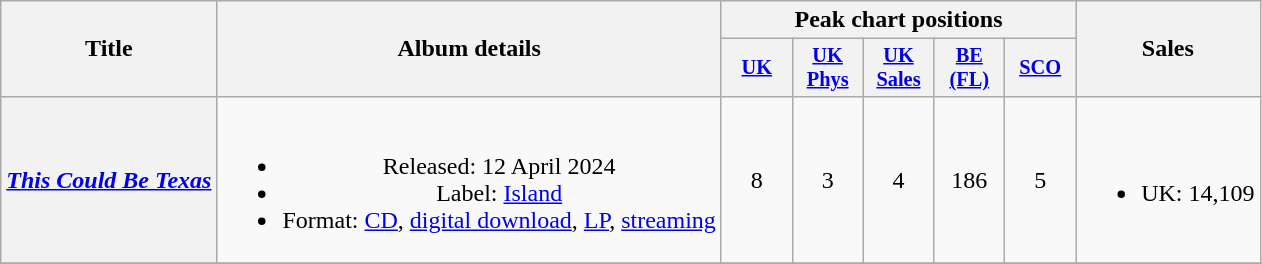<table class="wikitable plainrowheaders" style="text-align:center;">
<tr>
<th scope="col" rowspan="2">Title</th>
<th scope="col" rowspan="2">Album details</th>
<th scope="col" colspan="5">Peak chart positions</th>
<th scope="col" rowspan="2">Sales</th>
</tr>
<tr>
<th scope="col" style="width:3em;font-size:85%"><a href='#'>UK</a><br></th>
<th scope="col" style="width:3em;font-size:85%;"><a href='#'>UK<br>Phys</a><br></th>
<th scope="col" style="width:3em;font-size:85%;"><a href='#'>UK<br>Sales</a><br></th>
<th scope="col" style="width:3em;font-size:85%;"><a href='#'>BE<br>(FL)</a><br></th>
<th scope="col" style="width:3em;font-size:85%;"><a href='#'>SCO</a><br></th>
</tr>
<tr>
<th scope="row"><em><a href='#'>This Could Be Texas</a></em></th>
<td><br><ul><li>Released: 12 April 2024</li><li>Label: <a href='#'>Island</a></li><li>Format: <a href='#'>CD</a>, <a href='#'>digital download</a>, <a href='#'>LP</a>, <a href='#'>streaming</a></li></ul></td>
<td>8</td>
<td>3</td>
<td>4</td>
<td>186</td>
<td>5</td>
<td><br><ul><li>UK: 14,109</li></ul></td>
</tr>
<tr>
</tr>
</table>
